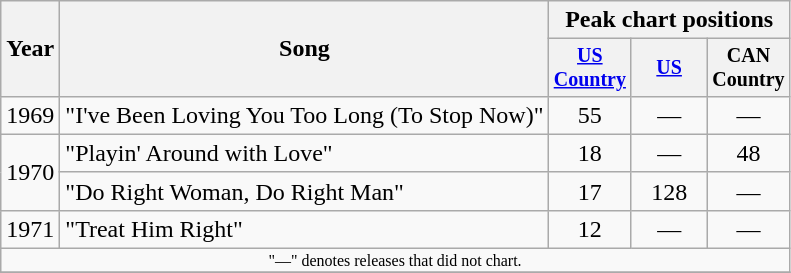<table class="wikitable" style="text-align:center;">
<tr>
<th rowspan="2">Year</th>
<th rowspan="2">Song</th>
<th colspan="3">Peak chart positions</th>
</tr>
<tr style="font-size:smaller;">
<th width="45"><a href='#'>US Country</a></th>
<th width="45"><a href='#'>US</a></th>
<th width="45">CAN Country</th>
</tr>
<tr>
<td>1969</td>
<td align="left">"I've Been Loving You Too Long (To Stop Now)"</td>
<td>55</td>
<td>—</td>
<td>—</td>
</tr>
<tr>
<td rowspan="2">1970</td>
<td align="left">"Playin' Around with Love"</td>
<td>18</td>
<td>—</td>
<td>48</td>
</tr>
<tr>
<td align="left">"Do Right Woman, Do Right Man"</td>
<td>17</td>
<td>128</td>
<td>—</td>
</tr>
<tr>
<td>1971</td>
<td align="left">"Treat Him Right"</td>
<td>12</td>
<td>—</td>
<td>—</td>
</tr>
<tr>
<td align="center" colspan="5" style="font-size: 8pt">"—" denotes releases that did not chart.</td>
</tr>
<tr>
</tr>
</table>
